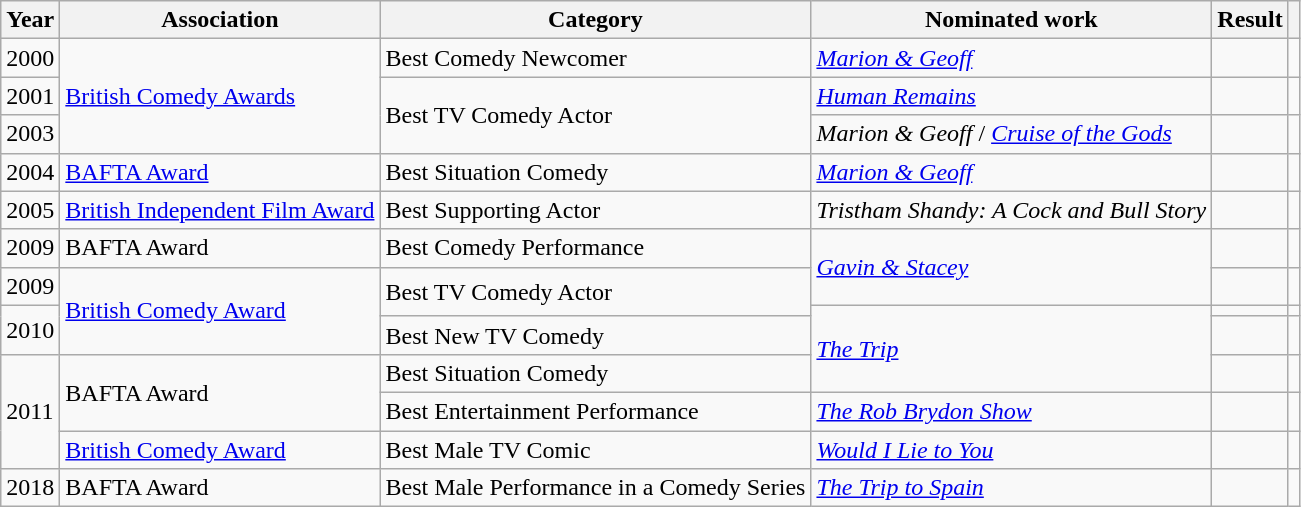<table class="wikitable sortable">
<tr>
<th>Year</th>
<th>Association</th>
<th>Category</th>
<th>Nominated work</th>
<th>Result</th>
<th class=unsortable></th>
</tr>
<tr>
<td>2000</td>
<td rowspan=3><a href='#'>British Comedy Awards</a></td>
<td>Best Comedy Newcomer</td>
<td><em><a href='#'>Marion & Geoff</a></em></td>
<td></td>
<td></td>
</tr>
<tr>
<td>2001</td>
<td rowspan="2">Best TV Comedy Actor</td>
<td><em><a href='#'>Human Remains</a></em></td>
<td></td>
<td></td>
</tr>
<tr>
<td>2003</td>
<td><em>Marion & Geoff</em> / <em><a href='#'>Cruise of the Gods</a></em></td>
<td></td>
</tr>
<tr>
<td>2004</td>
<td><a href='#'>BAFTA Award</a></td>
<td>Best Situation Comedy</td>
<td><em><a href='#'>Marion & Geoff</a></em></td>
<td></td>
<td></td>
</tr>
<tr>
<td>2005</td>
<td><a href='#'>British Independent Film Award</a></td>
<td>Best Supporting Actor</td>
<td><em>Tristham Shandy: A Cock and Bull Story</em></td>
<td></td>
<td></td>
</tr>
<tr>
<td>2009</td>
<td>BAFTA Award</td>
<td>Best Comedy Performance</td>
<td rowspan="2"><em><a href='#'>Gavin & Stacey</a></em></td>
<td></td>
<td></td>
</tr>
<tr>
<td>2009</td>
<td rowspan="3"><a href='#'>British Comedy Award</a></td>
<td rowspan="2">Best TV Comedy Actor</td>
<td></td>
<td></td>
</tr>
<tr>
<td rowspan=2>2010</td>
<td rowspan="3"><em><a href='#'>The Trip</a></em></td>
<td></td>
<td></td>
</tr>
<tr>
<td>Best New TV Comedy</td>
<td></td>
<td></td>
</tr>
<tr>
<td rowspan="3">2011</td>
<td rowspan=2>BAFTA Award</td>
<td>Best Situation Comedy</td>
<td></td>
<td></td>
</tr>
<tr>
<td>Best Entertainment Performance</td>
<td><em><a href='#'>The Rob Brydon Show</a></em></td>
<td></td>
<td></td>
</tr>
<tr>
<td><a href='#'>British Comedy Award</a></td>
<td>Best Male TV Comic</td>
<td><em><a href='#'>Would I Lie to You</a></em></td>
<td></td>
<td></td>
</tr>
<tr>
<td>2018</td>
<td>BAFTA Award</td>
<td>Best Male Performance in a Comedy Series</td>
<td><em><a href='#'>The Trip to Spain</a></em></td>
<td></td>
<td></td>
</tr>
</table>
